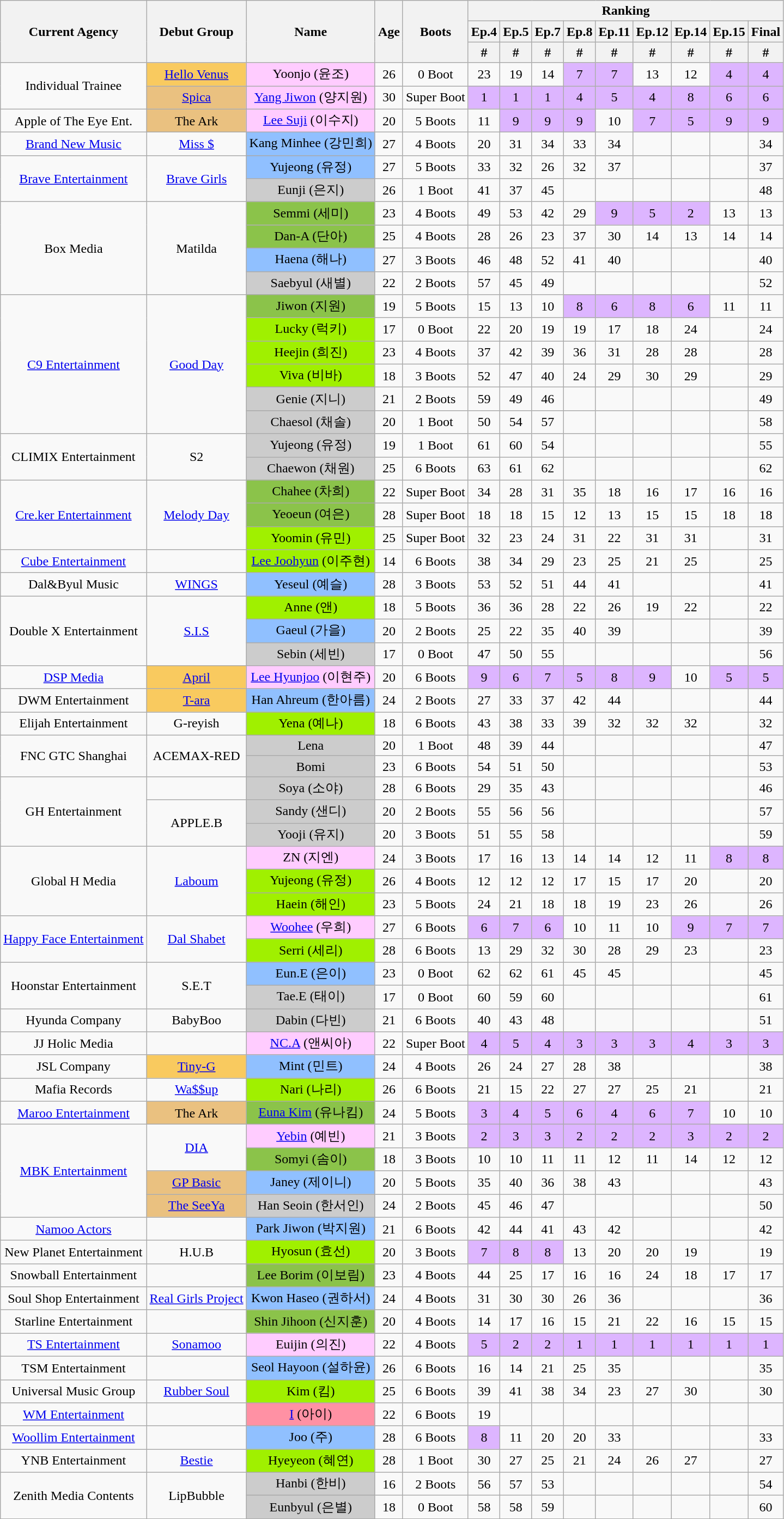<table class="wikitable sortable" style="text-align:center;">
<tr>
<th rowspan=3>Current Agency </th>
<th rowspan=3>Debut Group </th>
<th rowspan=3>Name </th>
<th rowspan=3>Age </th>
<th rowspan=3>Boots </th>
<th colspan="9">Ranking</th>
</tr>
<tr>
<th>Ep.4 </th>
<th>Ep.5 </th>
<th>Ep.7 </th>
<th>Ep.8 </th>
<th>Ep.11</th>
<th>Ep.12</th>
<th>Ep.14</th>
<th>Ep.15</th>
<th>Final</th>
</tr>
<tr>
<th>#</th>
<th>#</th>
<th>#</th>
<th>#</th>
<th>#</th>
<th>#</th>
<th>#</th>
<th>#</th>
<th>#</th>
</tr>
<tr>
<td rowspan="2">Individual Trainee</td>
<td style=background:#F9CA5F><a href='#'>Hello Venus</a></td>
<td style=background:#FFCCFF>Yoonjo (윤조)</td>
<td>26</td>
<td>0 Boot</td>
<td>23</td>
<td>19</td>
<td>14</td>
<td style=background:#DDB5FF>7</td>
<td style=background:#DDB5FF>7</td>
<td>13</td>
<td>12</td>
<td style=background:#DDB5FF>4</td>
<td style=background:#DDB5FF>4</td>
</tr>
<tr>
<td style=background:#EAC180><a href='#'>Spica</a></td>
<td style=background:#FFCCFF><a href='#'>Yang Jiwon</a> (양지원)</td>
<td>30</td>
<td>Super Boot</td>
<td style=background:#DDB5FF>1</td>
<td style=background:#DDB5FF>1</td>
<td style=background:#DDB5FF>1</td>
<td style=background:#DDB5FF>4</td>
<td style=background:#DDB5FF>5</td>
<td style=background:#DDB5FF>4</td>
<td style=background:#DDB5FF>8</td>
<td style=background:#DDB5FF>6</td>
<td style=background:#DDB5FF>6</td>
</tr>
<tr>
<td>Apple of The Eye Ent.</td>
<td style=background:#EAC180>The Ark</td>
<td style=background:#FFCCFF><a href='#'>Lee Suji</a> (이수지)</td>
<td>20</td>
<td>5 Boots</td>
<td>11</td>
<td style=background:#DDB5FF>9</td>
<td style=background:#DDB5FF>9</td>
<td style=background:#DDB5FF>9</td>
<td>10</td>
<td style=background:#DDB5FF>7</td>
<td style=background:#DDB5FF>5</td>
<td style=background:#DDB5FF>9</td>
<td style=background:#DDB5FF>9</td>
</tr>
<tr>
<td><a href='#'>Brand New Music</a></td>
<td><a href='#'>Miss $</a></td>
<td style=background:#90C0FF>Kang Minhee (강민희)</td>
<td>27</td>
<td>4 Boots</td>
<td>20</td>
<td>31</td>
<td>34</td>
<td>33</td>
<td>34</td>
<td data-sort-value=34></td>
<td data-sort-value=34></td>
<td data-sort-value=34></td>
<td>34</td>
</tr>
<tr>
<td rowspan="2"><a href='#'>Brave Entertainment</a></td>
<td rowspan="2"><a href='#'>Brave Girls</a></td>
<td style=background:#90C0FF>Yujeong (유정)</td>
<td>27</td>
<td>5 Boots</td>
<td>33</td>
<td>32</td>
<td>26</td>
<td>32</td>
<td>37</td>
<td data-sort-value=37></td>
<td data-sort-value=37></td>
<td data-sort-value=37></td>
<td>37</td>
</tr>
<tr>
<td style=background:#CCCCCC>Eunji (은지)</td>
<td>26</td>
<td>1 Boot</td>
<td>41</td>
<td>37</td>
<td data-sort-value=48>45</td>
<td data-sort-value=48></td>
<td data-sort-value=48></td>
<td data-sort-value=48></td>
<td data-sort-value=48></td>
<td data-sort-value=48></td>
<td>48</td>
</tr>
<tr>
<td rowspan="4">Box Media</td>
<td rowspan="4">Matilda</td>
<td style=background:#8BC34A>Semmi (세미)</td>
<td>23</td>
<td>4 Boots</td>
<td>49</td>
<td>53</td>
<td>42</td>
<td>29</td>
<td style=background:#DDB5FF>9</td>
<td style=background:#DDB5FF>5</td>
<td style=background:#DDB5FF>2</td>
<td>13</td>
<td>13</td>
</tr>
<tr>
<td style=background:#8BC34A>Dan-A (단아)</td>
<td>25</td>
<td>4 Boots</td>
<td>28</td>
<td>26</td>
<td>23</td>
<td>37</td>
<td>30</td>
<td>14</td>
<td>13</td>
<td>14</td>
<td>14</td>
</tr>
<tr>
<td style=background:#90C0FF>Haena (해나)</td>
<td>27</td>
<td>3 Boots</td>
<td>46</td>
<td>48</td>
<td data-sort-value=44>52</td>
<td>41</td>
<td>40</td>
<td data-sort-value=40></td>
<td data-sort-value=40></td>
<td data-sort-value=40></td>
<td>40</td>
</tr>
<tr>
<td style=background:#CCCCCC>Saebyul (새별)</td>
<td>22</td>
<td>2 Boots</td>
<td>57</td>
<td>45</td>
<td data-sort-value=52>49</td>
<td data-sort-value=52></td>
<td data-sort-value=52></td>
<td data-sort-value=52></td>
<td data-sort-value=52></td>
<td data-sort-value=52></td>
<td>52</td>
</tr>
<tr>
<td rowspan="6"><a href='#'>C9 Entertainment</a></td>
<td rowspan="6"><a href='#'>Good Day</a></td>
<td style=background:#8BC34A>Jiwon (지원)</td>
<td>19</td>
<td>5 Boots</td>
<td>15</td>
<td>13</td>
<td>10</td>
<td style=background:#DDB5FF>8</td>
<td style=background:#DDB5FF>6</td>
<td style=background:#DDB5FF>8</td>
<td style=background:#DDB5FF>6</td>
<td>11</td>
<td>11</td>
</tr>
<tr>
<td style=background:#A0F000>Lucky (럭키)</td>
<td>17</td>
<td>0 Boot</td>
<td>22</td>
<td>20</td>
<td>19</td>
<td>19</td>
<td>17</td>
<td>18</td>
<td>24</td>
<td data-sort-value=24></td>
<td>24</td>
</tr>
<tr>
<td style=background:#A0F000>Heejin (희진)</td>
<td>23</td>
<td>4 Boots</td>
<td>37</td>
<td>42</td>
<td>39</td>
<td>36</td>
<td>31</td>
<td>28</td>
<td>28</td>
<td data-sort-value=28></td>
<td>28</td>
</tr>
<tr>
<td style=background:#A0F000>Viva (비바)</td>
<td>18</td>
<td>3 Boots</td>
<td>52</td>
<td>47</td>
<td>40</td>
<td>24</td>
<td>29</td>
<td>30</td>
<td>29</td>
<td data-sort-value=29></td>
<td>29</td>
</tr>
<tr>
<td style=background:#CCCCCC>Genie (지니)</td>
<td>21</td>
<td>2 Boots</td>
<td>59</td>
<td>49</td>
<td data-sort-value=49>46</td>
<td data-sort-value=49></td>
<td data-sort-value=49></td>
<td data-sort-value=49></td>
<td data-sort-value=49></td>
<td data-sort-value=49></td>
<td>49</td>
</tr>
<tr>
<td style=background:#CCCCCC>Chaesol (채솔)</td>
<td>20</td>
<td>1 Boot</td>
<td>50</td>
<td>54</td>
<td data-sort-value=58>57</td>
<td data-sort-value=58></td>
<td data-sort-value=58></td>
<td data-sort-value=58></td>
<td data-sort-value=58></td>
<td data-sort-value=58></td>
<td>58</td>
</tr>
<tr>
<td rowspan="2">CLIMIX Entertainment</td>
<td rowspan="2">S2</td>
<td style=background:#CCCCCC>Yujeong (유정)</td>
<td>19</td>
<td>1 Boot</td>
<td>61</td>
<td>60</td>
<td data-sort-value=55>54</td>
<td data-sort-value=55></td>
<td data-sort-value=55></td>
<td data-sort-value=55></td>
<td data-sort-value=55></td>
<td data-sort-value=55></td>
<td>55</td>
</tr>
<tr>
<td style=background:#CCCCCC>Chaewon (채원)</td>
<td>25</td>
<td>6 Boots</td>
<td>63</td>
<td>61</td>
<td>62</td>
<td data-sort-value=62></td>
<td data-sort-value=62></td>
<td data-sort-value=62></td>
<td data-sort-value=62></td>
<td data-sort-value=62></td>
<td>62</td>
</tr>
<tr>
<td rowspan="3"><a href='#'>Cre.ker Entertainment</a></td>
<td rowspan="3"><a href='#'>Melody Day</a></td>
<td style=background:#8BC34A>Chahee (차희)</td>
<td>22</td>
<td>Super Boot</td>
<td>34</td>
<td>28</td>
<td>31</td>
<td>35</td>
<td>18</td>
<td>16</td>
<td>17</td>
<td>16</td>
<td>16</td>
</tr>
<tr>
<td style=background:#8BC34A>Yeoeun (여은)</td>
<td>28</td>
<td>Super Boot</td>
<td>18</td>
<td>18</td>
<td>15</td>
<td>12</td>
<td>13</td>
<td>15</td>
<td>15</td>
<td>18</td>
<td>18</td>
</tr>
<tr>
<td style=background:#A0F000>Yoomin (유민)</td>
<td>25</td>
<td>Super Boot</td>
<td>32</td>
<td>23</td>
<td>24</td>
<td>31</td>
<td>22</td>
<td>31</td>
<td>31</td>
<td data-sort-value=31></td>
<td>31</td>
</tr>
<tr>
<td><a href='#'>Cube Entertainment</a></td>
<td></td>
<td style=background:#A0F000><a href='#'>Lee Joohyun</a> (이주현)</td>
<td>14</td>
<td>6 Boots</td>
<td>38</td>
<td>34</td>
<td>29</td>
<td>23</td>
<td>25</td>
<td>21</td>
<td>25</td>
<td data-sort-value=25></td>
<td>25</td>
</tr>
<tr>
<td>Dal&Byul Music</td>
<td><a href='#'>WINGS</a></td>
<td style=background:#90C0FF>Yeseul (예슬)</td>
<td>28</td>
<td>3 Boots</td>
<td>53</td>
<td>52</td>
<td data-sort-value=43>51</td>
<td>44</td>
<td>41</td>
<td data-sort-value=41></td>
<td data-sort-value=41></td>
<td data-sort-value=41></td>
<td>41</td>
</tr>
<tr>
<td rowspan="3">Double X Entertainment</td>
<td rowspan="3"><a href='#'>S.I.S</a></td>
<td style=background:#A0F000>Anne (앤)</td>
<td>18</td>
<td>5 Boots</td>
<td>36</td>
<td>36</td>
<td>28</td>
<td>22</td>
<td>26</td>
<td>19</td>
<td>22</td>
<td data-sort-value=22></td>
<td>22</td>
</tr>
<tr>
<td style=background:#90C0FF>Gaeul (가을)</td>
<td>20</td>
<td>2 Boots</td>
<td>25</td>
<td>22</td>
<td>35</td>
<td>40</td>
<td>39</td>
<td data-sort-value=39></td>
<td data-sort-value=39></td>
<td data-sort-value=39></td>
<td>39</td>
</tr>
<tr>
<td style=background:#CCCCCC>Sebin (세빈)</td>
<td>17</td>
<td>0 Boot</td>
<td>47</td>
<td>50</td>
<td data-sort-value=56>55</td>
<td data-sort-value=56></td>
<td data-sort-value=56></td>
<td data-sort-value=56></td>
<td data-sort-value=56></td>
<td data-sort-value=56></td>
<td>56</td>
</tr>
<tr>
<td><a href='#'>DSP Media</a></td>
<td style=background:#F9CA5F><a href='#'>April</a></td>
<td style=background:#FFCCFF><a href='#'>Lee Hyunjoo</a> (이현주)</td>
<td>20</td>
<td>6 Boots</td>
<td style=background:#DDB5FF>9</td>
<td style=background:#DDB5FF>6</td>
<td style=background:#DDB5FF>7</td>
<td style=background:#DDB5FF>5</td>
<td style=background:#DDB5FF>8</td>
<td style=background:#DDB5FF>9</td>
<td>10</td>
<td style=background:#DDB5FF>5</td>
<td style=background:#DDB5FF>5</td>
</tr>
<tr>
<td>DWM Entertainment</td>
<td style=background:#F9CA5F><a href='#'>T-ara</a></td>
<td style=background:#90C0FF>Han Ahreum (한아름)</td>
<td>24</td>
<td>2 Boots</td>
<td>27</td>
<td>33</td>
<td>37</td>
<td>42</td>
<td>44</td>
<td data-sort-value=44></td>
<td data-sort-value=44></td>
<td data-sort-value=44></td>
<td>44</td>
</tr>
<tr>
<td>Elijah Entertainment</td>
<td>G-reyish</td>
<td style=background:#A0F000>Yena (예나)</td>
<td>18</td>
<td>6 Boots</td>
<td>43</td>
<td>38</td>
<td>33</td>
<td>39</td>
<td>32</td>
<td>32</td>
<td>32</td>
<td data-sort-value=32></td>
<td>32</td>
</tr>
<tr>
<td rowspan="2">FNC GTC Shanghai</td>
<td rowspan="2">ACEMAX-RED</td>
<td style=background:#CCCCCC>Lena</td>
<td>20</td>
<td>1 Boot</td>
<td>48</td>
<td>39</td>
<td data-sort-value=47>44</td>
<td data-sort-value=47></td>
<td data-sort-value=47></td>
<td data-sort-value=47></td>
<td data-sort-value=47></td>
<td data-sort-value=47></td>
<td>47</td>
</tr>
<tr>
<td style=background:#CCCCCC>Bomi</td>
<td>23</td>
<td>6 Boots</td>
<td>54</td>
<td>51</td>
<td data-sort-value=53>50</td>
<td data-sort-value=53></td>
<td data-sort-value=53></td>
<td data-sort-value=53></td>
<td data-sort-value=53></td>
<td data-sort-value=53></td>
<td>53</td>
</tr>
<tr>
<td rowspan="3">GH Entertainment</td>
<td></td>
<td style=background:#CCCCCC>Soya (소야)</td>
<td>28</td>
<td>6 Boots</td>
<td>29</td>
<td>35</td>
<td data-sort-value=46>43</td>
<td data-sort-value=46></td>
<td data-sort-value=46></td>
<td data-sort-value=46></td>
<td data-sort-value=46></td>
<td data-sort-value=46></td>
<td>46</td>
</tr>
<tr>
<td rowspan="2">APPLE.B</td>
<td style=background:#CCCCCC>Sandy (샌디)</td>
<td>20</td>
<td>2 Boots</td>
<td>55</td>
<td>56</td>
<td data-sort-value=57>56</td>
<td data-sort-value=57></td>
<td data-sort-value=57></td>
<td data-sort-value=57></td>
<td data-sort-value=57></td>
<td data-sort-value=57></td>
<td>57</td>
</tr>
<tr>
<td style=background:#CCCCCC>Yooji (유지)</td>
<td>20</td>
<td>3 Boots</td>
<td>51</td>
<td>55</td>
<td data-sort-value=59>58</td>
<td data-sort-value=59></td>
<td data-sort-value=59></td>
<td data-sort-value=59></td>
<td data-sort-value=59></td>
<td data-sort-value=59></td>
<td>59</td>
</tr>
<tr>
<td rowspan="3">Global H Media</td>
<td rowspan="3"><a href='#'>Laboum</a></td>
<td style=background:#FFCCFF>ZN (지엔)</td>
<td>24</td>
<td>3 Boots</td>
<td>17</td>
<td>16</td>
<td>13</td>
<td>14</td>
<td>14</td>
<td>12</td>
<td>11</td>
<td style=background:#DDB5FF>8</td>
<td style=background:#DDB5FF>8</td>
</tr>
<tr>
<td style=background:#A0F000>Yujeong (유정)</td>
<td>26</td>
<td>4 Boots</td>
<td>12</td>
<td>12</td>
<td>12</td>
<td>17</td>
<td>15</td>
<td>17</td>
<td>20</td>
<td data-sort-value=20></td>
<td>20</td>
</tr>
<tr>
<td style=background:#A0F000>Haein (해인)</td>
<td>23</td>
<td>5 Boots</td>
<td>24</td>
<td>21</td>
<td>18</td>
<td>18</td>
<td>19</td>
<td>23</td>
<td>26</td>
<td data-sort-value=26></td>
<td>26</td>
</tr>
<tr>
<td rowspan="2"><a href='#'>Happy Face Entertainment</a></td>
<td rowspan="2"><a href='#'>Dal Shabet</a></td>
<td style=background:#FFCCFF><a href='#'>Woohee</a> (우희)</td>
<td>27</td>
<td>6 Boots</td>
<td style=background:#DDB5FF>6</td>
<td style=background:#DDB5FF>7</td>
<td style=background:#DDB5FF>6</td>
<td>10</td>
<td>11</td>
<td>10</td>
<td style=background:#DDB5FF>9</td>
<td style=background:#DDB5FF>7</td>
<td style=background:#DDB5FF>7</td>
</tr>
<tr>
<td style=background:#A0F000>Serri (세리)</td>
<td>28</td>
<td>6 Boots</td>
<td>13</td>
<td>29</td>
<td>32</td>
<td>30</td>
<td>28</td>
<td>29</td>
<td>23</td>
<td data-sort-value=23></td>
<td>23</td>
</tr>
<tr>
<td rowspan="2">Hoonstar Entertainment</td>
<td rowspan="2">S.E.T</td>
<td style=background:#90C0FF>Eun.E (은이)</td>
<td>23</td>
<td>0 Boot</td>
<td>62</td>
<td>62</td>
<td data-sort-value=45>61</td>
<td>45</td>
<td>45</td>
<td data-sort-value=45></td>
<td data-sort-value=45></td>
<td data-sort-value=45></td>
<td>45</td>
</tr>
<tr>
<td style=background:#CCCCCC>Tae.E (태이)</td>
<td>17</td>
<td>0 Boot</td>
<td>60</td>
<td>59</td>
<td data-sort-value=61>60</td>
<td data-sort-value=61></td>
<td data-sort-value=61></td>
<td data-sort-value=61></td>
<td data-sort-value=61></td>
<td data-sort-value=61></td>
<td>61</td>
</tr>
<tr>
<td>Hyunda Company</td>
<td>BabyBoo</td>
<td style=background:#CCCCCC>Dabin (다빈)</td>
<td>21</td>
<td>6 Boots</td>
<td>40</td>
<td>43</td>
<td data-sort-value=51>48</td>
<td data-sort-value=51></td>
<td data-sort-value=51></td>
<td data-sort-value=51></td>
<td data-sort-value=51></td>
<td data-sort-value=51></td>
<td>51</td>
</tr>
<tr>
<td>JJ Holic Media</td>
<td></td>
<td style=background:#FFCCFF><a href='#'>NC.A</a> (앤씨아)</td>
<td>22</td>
<td>Super Boot</td>
<td style=background:#DDB5FF>4</td>
<td style=background:#DDB5FF>5</td>
<td style=background:#DDB5FF>4</td>
<td style=background:#DDB5FF>3</td>
<td style=background:#DDB5FF>3</td>
<td style=background:#DDB5FF>3</td>
<td style=background:#DDB5FF>4</td>
<td style=background:#DDB5FF>3</td>
<td style=background:#DDB5FF>3</td>
</tr>
<tr>
<td>JSL Company</td>
<td style=background:#F9CA5F><a href='#'>Tiny-G</a></td>
<td style=background:#90C0FF>Mint (민트)</td>
<td>24</td>
<td>4 Boots</td>
<td>26</td>
<td>24</td>
<td>27</td>
<td>28</td>
<td>38</td>
<td data-sort-value=38></td>
<td data-sort-value=38></td>
<td data-sort-value=38></td>
<td>38</td>
</tr>
<tr>
<td>Mafia Records</td>
<td><a href='#'>Wa$$up</a></td>
<td style=background:#A0F000>Nari (나리)</td>
<td>26</td>
<td>6 Boots</td>
<td>21</td>
<td>15</td>
<td>22</td>
<td>27</td>
<td>27</td>
<td>25</td>
<td>21</td>
<td data-sort-value=21></td>
<td>21</td>
</tr>
<tr>
<td><a href='#'>Maroo Entertainment</a></td>
<td style=background:#EAC180>The Ark</td>
<td style=background:#8BC34A><a href='#'>Euna Kim</a> (유나킴)</td>
<td>24</td>
<td>5 Boots</td>
<td style=background:#DDB5FF>3</td>
<td style=background:#DDB5FF>4</td>
<td style=background:#DDB5FF>5</td>
<td style=background:#DDB5FF>6</td>
<td style=background:#DDB5FF>4</td>
<td style=background:#DDB5FF>6</td>
<td style=background:#DDB5FF>7</td>
<td>10</td>
<td>10</td>
</tr>
<tr>
<td rowspan="4"><a href='#'>MBK Entertainment</a></td>
<td rowspan="2"><a href='#'>DIA</a></td>
<td style=background:#FFCCFF><a href='#'>Yebin</a> (예빈)</td>
<td>21</td>
<td>3 Boots</td>
<td style=background:#DDB5FF>2</td>
<td style=background:#DDB5FF>3</td>
<td style=background:#DDB5FF>3</td>
<td style=background:#DDB5FF>2</td>
<td style=background:#DDB5FF>2</td>
<td style=background:#DDB5FF>2</td>
<td style=background:#DDB5FF>3</td>
<td style=background:#DDB5FF>2</td>
<td style=background:#DDB5FF>2</td>
</tr>
<tr>
<td style=background:#8BC34A>Somyi (솜이)</td>
<td>18</td>
<td>3 Boots</td>
<td>10</td>
<td>10</td>
<td>11</td>
<td>11</td>
<td>12</td>
<td>11</td>
<td>14</td>
<td>12</td>
<td>12</td>
</tr>
<tr>
<td style=background:#EAC180><a href='#'>GP Basic</a></td>
<td style=background:#90C0FF>Janey (제이니)</td>
<td>20</td>
<td>5 Boots</td>
<td>35</td>
<td>40</td>
<td>36</td>
<td>38</td>
<td>43</td>
<td data-sort-value=43></td>
<td data-sort-value=43></td>
<td data-sort-value=43></td>
<td>43</td>
</tr>
<tr>
<td style=background:#EAC180><a href='#'>The SeeYa</a></td>
<td style=background:#CCCCCC>Han Seoin (한서인)</td>
<td>24</td>
<td>2 Boots</td>
<td>45</td>
<td>46</td>
<td data-sort-value=50>47</td>
<td data-sort-value=50></td>
<td data-sort-value=50></td>
<td data-sort-value=50></td>
<td data-sort-value=50></td>
<td data-sort-value=50></td>
<td>50</td>
</tr>
<tr>
<td><a href='#'>Namoo Actors</a></td>
<td></td>
<td style=background:#90C0FF>Park Jiwon (박지원)</td>
<td>21</td>
<td>6 Boots</td>
<td>42</td>
<td>44</td>
<td>41</td>
<td>43</td>
<td>42</td>
<td data-sort-value=42></td>
<td data-sort-value=42></td>
<td data-sort-value=42></td>
<td>42</td>
</tr>
<tr>
<td>New Planet Entertainment</td>
<td>H.U.B</td>
<td style=background:#A0F000>Hyosun (효선)</td>
<td>20</td>
<td>3 Boots</td>
<td style=background:#DDB5FF>7</td>
<td style=background:#DDB5FF>8</td>
<td style=background:#DDB5FF>8</td>
<td>13</td>
<td>20</td>
<td>20</td>
<td>19</td>
<td data-sort-value=19></td>
<td>19</td>
</tr>
<tr>
<td>Snowball Entertainment</td>
<td></td>
<td style=background:#8BC34A>Lee Borim (이보림)</td>
<td>23</td>
<td>4 Boots</td>
<td>44</td>
<td>25</td>
<td>17</td>
<td>16</td>
<td>16</td>
<td>24</td>
<td>18</td>
<td>17</td>
<td>17</td>
</tr>
<tr>
<td>Soul Shop Entertainment</td>
<td><a href='#'>Real Girls Project</a></td>
<td style=background:#90C0FF>Kwon Haseo (권하서)</td>
<td>24</td>
<td>4 Boots</td>
<td>31</td>
<td>30</td>
<td>30</td>
<td>26</td>
<td>36</td>
<td data-sort-value=36></td>
<td data-sort-value=36></td>
<td data-sort-value=36></td>
<td>36</td>
</tr>
<tr>
<td>Starline Entertainment</td>
<td></td>
<td style=background:#8BC34A>Shin Jihoon (신지훈)</td>
<td>20</td>
<td>4 Boots</td>
<td>14</td>
<td>17</td>
<td>16</td>
<td>15</td>
<td>21</td>
<td>22</td>
<td>16</td>
<td>15</td>
<td>15</td>
</tr>
<tr>
<td><a href='#'>TS Entertainment</a></td>
<td><a href='#'>Sonamoo</a></td>
<td style=background:#FFCCFF>Euijin (의진)</td>
<td>22</td>
<td>4 Boots</td>
<td style=background:#DDB5FF>5</td>
<td style=background:#DDB5FF>2</td>
<td style=background:#DDB5FF>2</td>
<td style=background:#DDB5FF>1</td>
<td style=background:#DDB5FF>1</td>
<td style=background:#DDB5FF>1</td>
<td style=background:#DDB5FF>1</td>
<td style=background:#DDB5FF>1</td>
<td style=background:#DDB5FF>1</td>
</tr>
<tr>
<td>TSM Entertainment</td>
<td></td>
<td style=background:#90C0FF>Seol Hayoon (설하윤)</td>
<td>26</td>
<td>6 Boots</td>
<td>16</td>
<td>14</td>
<td>21</td>
<td>25</td>
<td>35</td>
<td data-sort-value=35></td>
<td data-sort-value=35></td>
<td data-sort-value=35></td>
<td>35</td>
</tr>
<tr>
<td>Universal Music Group</td>
<td><a href='#'>Rubber Soul</a></td>
<td style=background:#A0F000>Kim (킴)</td>
<td>25</td>
<td>6 Boots</td>
<td>39</td>
<td>41</td>
<td>38</td>
<td>34</td>
<td>23</td>
<td>27</td>
<td>30</td>
<td data-sort-value=30></td>
<td>30</td>
</tr>
<tr>
<td><a href='#'>WM Entertainment</a></td>
<td></td>
<td style=background:#FF91A4;><a href='#'>I</a> (아이)</td>
<td>22</td>
<td>6 Boots</td>
<td>19</td>
<td data-sort-value=63></td>
<td data-sort-value=63></td>
<td data-sort-value=63></td>
<td data-sort-value=63></td>
<td data-sort-value=63></td>
<td data-sort-value=63></td>
<td data-sort-value=63></td>
<td data-sort-value=63></td>
</tr>
<tr>
<td><a href='#'>Woollim Entertainment</a></td>
<td></td>
<td style=background:#90C0FF>Joo (주)</td>
<td>28</td>
<td>6 Boots</td>
<td style=background:#DDB5FF>8</td>
<td>11</td>
<td>20</td>
<td>20</td>
<td>33</td>
<td data-sort-value=33></td>
<td data-sort-value=33></td>
<td data-sort-value=33></td>
<td>33</td>
</tr>
<tr>
<td>YNB Entertainment</td>
<td><a href='#'>Bestie</a></td>
<td style=background:#A0F000>Hyeyeon (혜연)</td>
<td>28</td>
<td>1 Boot</td>
<td>30</td>
<td>27</td>
<td>25</td>
<td>21</td>
<td>24</td>
<td>26</td>
<td>27</td>
<td data-sort-value=27></td>
<td>27</td>
</tr>
<tr>
<td rowspan="2">Zenith Media Contents</td>
<td rowspan="2">LipBubble</td>
<td style=background:#CCCCCC>Hanbi (한비)</td>
<td>16</td>
<td>2 Boots</td>
<td>56</td>
<td>57</td>
<td data-sort-value=54>53</td>
<td data-sort-value=54></td>
<td data-sort-value=54></td>
<td data-sort-value=54></td>
<td data-sort-value=54></td>
<td data-sort-value=54></td>
<td>54</td>
</tr>
<tr>
<td style=background:#CCCCCC>Eunbyul (은별)</td>
<td>18</td>
<td>0 Boot</td>
<td>58</td>
<td>58</td>
<td data-sort-value=60>59</td>
<td data-sort-value=60></td>
<td data-sort-value=60></td>
<td data-sort-value=60></td>
<td data-sort-value=60></td>
<td data-sort-value=60></td>
<td>60</td>
</tr>
<tr>
</tr>
</table>
